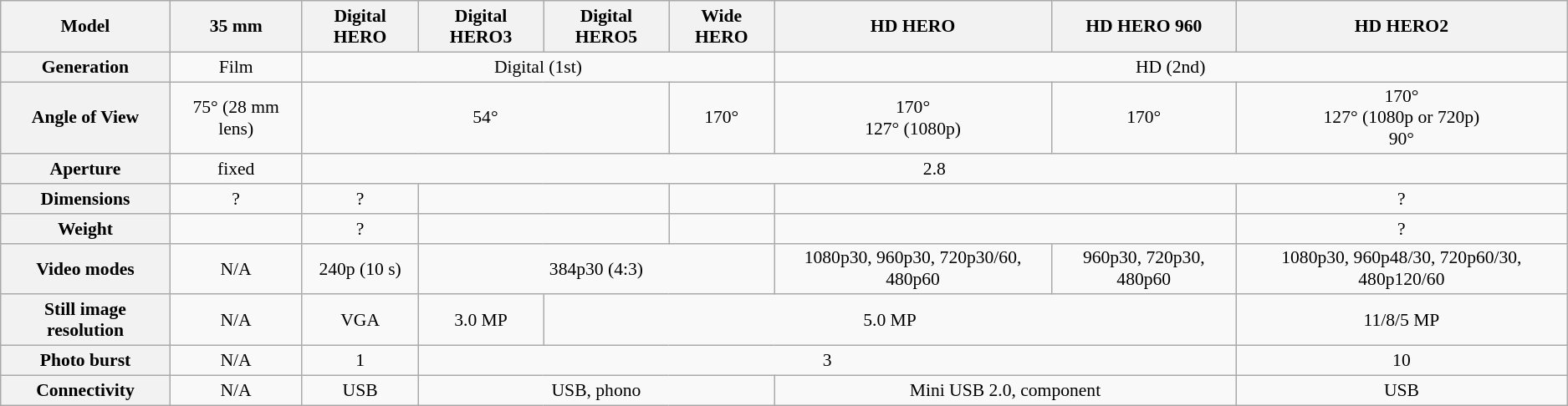<table class="wikitable" style="font-size:90%;text-align:center;">
<tr>
<th>Model</th>
<th>35 mm</th>
<th>Digital HERO</th>
<th>Digital HERO3</th>
<th>Digital HERO5</th>
<th>Wide HERO</th>
<th>HD HERO</th>
<th>HD HERO 960</th>
<th>HD HERO2</th>
</tr>
<tr>
<th>Generation</th>
<td colspan=1>Film</td>
<td colspan=4>Digital (1st)</td>
<td colspan=3>HD (2nd)</td>
</tr>
<tr>
<th>Angle of View</th>
<td>75° (28 mm lens)</td>
<td colspan=3>54°</td>
<td>170°</td>
<td>170°<br>127° (1080p)</td>
<td>170°</td>
<td>170°<br>127° (1080p or 720p)<br>90°</td>
</tr>
<tr>
<th>Aperture</th>
<td>fixed</td>
<td colspan=7>2.8</td>
</tr>
<tr>
<th>Dimensions</th>
<td>?</td>
<td>?</td>
<td colspan=2></td>
<td></td>
<td colspan=2></td>
<td>?</td>
</tr>
<tr>
<th>Weight</th>
<td></td>
<td>?</td>
<td colspan=2></td>
<td></td>
<td colspan=2><br></td>
<td>?</td>
</tr>
<tr>
<th>Video modes</th>
<td>N/A</td>
<td>240p (10 s)</td>
<td colspan=3>384p30 (4:3)</td>
<td>1080p30, 960p30, 720p30/60, 480p60</td>
<td>960p30, 720p30, 480p60</td>
<td>1080p30, 960p48/30, 720p60/30, 480p120/60</td>
</tr>
<tr>
<th>Still image resolution</th>
<td>N/A</td>
<td>VGA</td>
<td>3.0 MP</td>
<td colspan=4>5.0 MP</td>
<td>11/8/5 MP</td>
</tr>
<tr>
<th>Photo burst</th>
<td>N/A</td>
<td>1</td>
<td colspan=5>3</td>
<td>10</td>
</tr>
<tr>
<th>Connectivity</th>
<td>N/A</td>
<td>USB</td>
<td colspan=3>USB, phono</td>
<td colspan=2>Mini USB 2.0, component</td>
<td>USB</td>
</tr>
</table>
